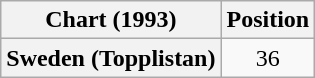<table class="wikitable plainrowheaders" style="text-align:center">
<tr>
<th>Chart (1993)</th>
<th>Position</th>
</tr>
<tr>
<th scope="row">Sweden (Topplistan)</th>
<td>36</td>
</tr>
</table>
